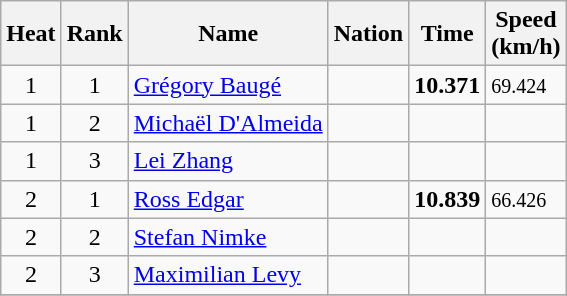<table class=wikitable sortable style=text-align:center>
<tr>
<th>Heat</th>
<th>Rank</th>
<th>Name</th>
<th>Nation</th>
<th>Time</th>
<th>Speed<br>(km/h)</th>
</tr>
<tr style=background: #ccffcc;>
<td>1</td>
<td>1</td>
<td align=left><a href='#'>Grégory Baugé</a></td>
<td align=left></td>
<td align=left><strong>10.371</strong></td>
<td align=left><small>69.424</small></td>
</tr>
<tr>
<td>1</td>
<td>2</td>
<td align=left><a href='#'>Michaël D'Almeida</a></td>
<td align=left></td>
<td></td>
<td></td>
</tr>
<tr>
<td>1</td>
<td>3</td>
<td align=left><a href='#'>Lei Zhang</a></td>
<td align=left></td>
<td></td>
<td></td>
</tr>
<tr style=background: #ccffcc;>
<td>2</td>
<td>1</td>
<td align=left><a href='#'>Ross Edgar</a></td>
<td align=left></td>
<td align=left><strong>10.839</strong></td>
<td align=left><small>66.426</small></td>
</tr>
<tr>
<td>2</td>
<td>2</td>
<td align=left><a href='#'>Stefan Nimke</a></td>
<td align=left></td>
<td></td>
<td></td>
</tr>
<tr>
<td>2</td>
<td>3</td>
<td align=left><a href='#'>Maximilian Levy</a></td>
<td align=left></td>
<td></td>
<td></td>
</tr>
<tr style=background: #ccffcc;>
</tr>
</table>
